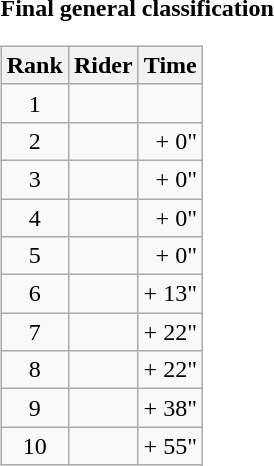<table>
<tr>
<td><strong>Final general classification</strong><br><table class="wikitable">
<tr>
<th scope="col">Rank</th>
<th scope="col">Rider</th>
<th scope="col">Time</th>
</tr>
<tr>
<td style="text-align:center;">1</td>
<td></td>
<td style="text-align:right;"></td>
</tr>
<tr>
<td style="text-align:center;">2</td>
<td></td>
<td style="text-align:right;">+ 0"</td>
</tr>
<tr>
<td style="text-align:center;">3</td>
<td></td>
<td style="text-align:right;">+ 0"</td>
</tr>
<tr>
<td style="text-align:center;">4</td>
<td></td>
<td style="text-align:right;">+ 0"</td>
</tr>
<tr>
<td style="text-align:center;">5</td>
<td></td>
<td style="text-align:right;">+ 0"</td>
</tr>
<tr>
<td style="text-align:center;">6</td>
<td></td>
<td style="text-align:right;">+ 13"</td>
</tr>
<tr>
<td style="text-align:center;">7</td>
<td></td>
<td style="text-align:right;">+ 22"</td>
</tr>
<tr>
<td style="text-align:center;">8</td>
<td></td>
<td style="text-align:right;">+ 22"</td>
</tr>
<tr>
<td style="text-align:center;">9</td>
<td></td>
<td style="text-align:right;">+ 38"</td>
</tr>
<tr>
<td style="text-align:center;">10</td>
<td></td>
<td style="text-align:right;">+ 55"</td>
</tr>
</table>
</td>
</tr>
</table>
